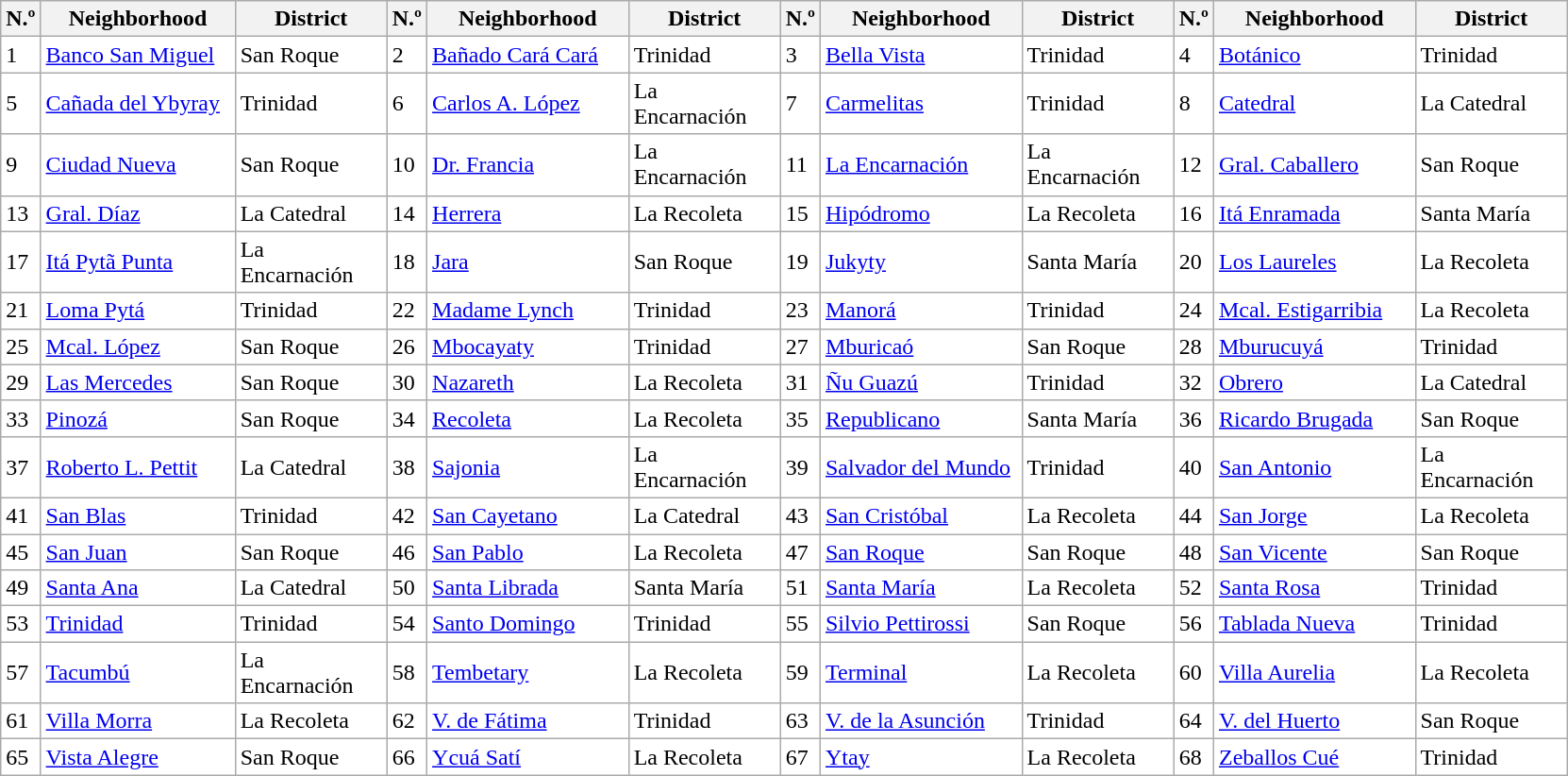<table border="0" style="background:#ffffff" align="top" class="wikitable">
<tr>
<th width="20px;">N.º</th>
<th width="130px;">Neighborhood</th>
<th width="100px;">District</th>
<th width="20px;">N.º</th>
<th width="135px;">Neighborhood</th>
<th width="100px;">District</th>
<th width="20px;">N.º</th>
<th width="135px;">Neighborhood</th>
<th width="100px;">District</th>
<th width="20px;">N.º</th>
<th width="135px;">Neighborhood</th>
<th width="100px;">District</th>
</tr>
<tr>
<td>1</td>
<td><a href='#'>Banco San Miguel</a></td>
<td>San Roque</td>
<td>2</td>
<td><a href='#'>Bañado Cará Cará</a></td>
<td>Trinidad</td>
<td>3</td>
<td><a href='#'>Bella Vista</a></td>
<td>Trinidad</td>
<td>4</td>
<td><a href='#'>Botánico</a></td>
<td>Trinidad</td>
</tr>
<tr>
<td>5</td>
<td><a href='#'>Cañada del Ybyray</a></td>
<td>Trinidad</td>
<td>6</td>
<td><a href='#'>Carlos A. López</a></td>
<td>La Encarnación</td>
<td>7</td>
<td><a href='#'>Carmelitas</a></td>
<td>Trinidad</td>
<td>8</td>
<td><a href='#'>Catedral</a></td>
<td>La Catedral</td>
</tr>
<tr>
<td>9</td>
<td><a href='#'>Ciudad Nueva</a></td>
<td>San Roque</td>
<td>10</td>
<td><a href='#'>Dr. Francia</a></td>
<td>La Encarnación</td>
<td>11</td>
<td><a href='#'>La Encarnación</a></td>
<td>La Encarnación</td>
<td>12</td>
<td><a href='#'>Gral. Caballero</a></td>
<td>San Roque</td>
</tr>
<tr>
<td>13</td>
<td><a href='#'>Gral. Díaz</a></td>
<td>La Catedral</td>
<td>14</td>
<td><a href='#'>Herrera</a></td>
<td>La Recoleta</td>
<td>15</td>
<td><a href='#'>Hipódromo</a></td>
<td>La Recoleta</td>
<td>16</td>
<td><a href='#'>Itá Enramada</a></td>
<td>Santa María</td>
</tr>
<tr>
<td>17</td>
<td><a href='#'>Itá Pytã Punta</a></td>
<td>La Encarnación</td>
<td>18</td>
<td><a href='#'>Jara</a></td>
<td>San Roque</td>
<td>19</td>
<td><a href='#'>Jukyty</a></td>
<td>Santa María</td>
<td>20</td>
<td><a href='#'>Los Laureles</a></td>
<td>La Recoleta</td>
</tr>
<tr>
<td>21</td>
<td><a href='#'>Loma Pytá</a></td>
<td>Trinidad</td>
<td>22</td>
<td><a href='#'>Madame Lynch</a></td>
<td>Trinidad</td>
<td>23</td>
<td><a href='#'>Manorá</a></td>
<td>Trinidad</td>
<td>24</td>
<td><a href='#'>Mcal. Estigarribia</a></td>
<td>La Recoleta</td>
</tr>
<tr>
<td>25</td>
<td><a href='#'>Mcal. López</a></td>
<td>San Roque</td>
<td>26</td>
<td><a href='#'>Mbocayaty</a></td>
<td>Trinidad</td>
<td>27</td>
<td><a href='#'>Mburicaó</a></td>
<td>San Roque</td>
<td>28</td>
<td><a href='#'>Mburucuyá</a></td>
<td>Trinidad</td>
</tr>
<tr>
<td>29</td>
<td><a href='#'>Las Mercedes</a></td>
<td>San Roque</td>
<td>30</td>
<td><a href='#'>Nazareth</a></td>
<td>La Recoleta</td>
<td>31</td>
<td><a href='#'>Ñu Guazú</a></td>
<td>Trinidad</td>
<td>32</td>
<td><a href='#'>Obrero</a></td>
<td>La Catedral</td>
</tr>
<tr>
<td>33</td>
<td><a href='#'>Pinozá</a></td>
<td>San Roque</td>
<td>34</td>
<td><a href='#'>Recoleta</a></td>
<td>La Recoleta</td>
<td>35</td>
<td><a href='#'>Republicano</a></td>
<td>Santa María</td>
<td>36</td>
<td><a href='#'>Ricardo Brugada</a></td>
<td>San Roque</td>
</tr>
<tr>
<td>37</td>
<td><a href='#'>Roberto L. Pettit</a></td>
<td>La Catedral</td>
<td>38</td>
<td><a href='#'>Sajonia</a></td>
<td>La Encarnación</td>
<td>39</td>
<td><a href='#'>Salvador del Mundo</a></td>
<td>Trinidad</td>
<td>40</td>
<td><a href='#'>San Antonio</a></td>
<td>La Encarnación</td>
</tr>
<tr>
<td>41</td>
<td><a href='#'>San Blas</a></td>
<td>Trinidad</td>
<td>42</td>
<td><a href='#'>San Cayetano</a></td>
<td>La Catedral</td>
<td>43</td>
<td><a href='#'>San Cristóbal</a></td>
<td>La Recoleta</td>
<td>44</td>
<td><a href='#'>San Jorge</a></td>
<td>La Recoleta</td>
</tr>
<tr>
<td>45</td>
<td><a href='#'>San Juan</a></td>
<td>San Roque</td>
<td>46</td>
<td><a href='#'>San Pablo</a></td>
<td>La Recoleta</td>
<td>47</td>
<td><a href='#'>San Roque</a></td>
<td>San Roque</td>
<td>48</td>
<td><a href='#'>San Vicente</a></td>
<td>San Roque</td>
</tr>
<tr>
<td>49</td>
<td><a href='#'>Santa Ana</a></td>
<td>La Catedral</td>
<td>50</td>
<td><a href='#'>Santa Librada</a></td>
<td>Santa María</td>
<td>51</td>
<td><a href='#'>Santa María</a></td>
<td>La Recoleta</td>
<td>52</td>
<td><a href='#'>Santa Rosa</a></td>
<td>Trinidad</td>
</tr>
<tr>
<td>53</td>
<td><a href='#'>Trinidad</a></td>
<td>Trinidad</td>
<td>54</td>
<td><a href='#'>Santo Domingo</a></td>
<td>Trinidad</td>
<td>55</td>
<td><a href='#'>Silvio Pettirossi</a></td>
<td>San Roque</td>
<td>56</td>
<td><a href='#'>Tablada Nueva</a></td>
<td>Trinidad</td>
</tr>
<tr>
<td>57</td>
<td><a href='#'>Tacumbú</a></td>
<td>La Encarnación</td>
<td>58</td>
<td><a href='#'>Tembetary</a></td>
<td>La Recoleta</td>
<td>59</td>
<td><a href='#'>Terminal</a></td>
<td>La Recoleta</td>
<td>60</td>
<td><a href='#'>Villa Aurelia</a></td>
<td>La Recoleta</td>
</tr>
<tr>
<td>61</td>
<td><a href='#'>Villa Morra</a></td>
<td>La Recoleta</td>
<td>62</td>
<td><a href='#'>V. de Fátima</a></td>
<td>Trinidad</td>
<td>63</td>
<td><a href='#'>V. de la Asunción</a></td>
<td>Trinidad</td>
<td>64</td>
<td><a href='#'>V. del Huerto</a></td>
<td>San Roque</td>
</tr>
<tr>
<td>65</td>
<td><a href='#'>Vista Alegre</a></td>
<td>San Roque</td>
<td>66</td>
<td><a href='#'>Ycuá Satí</a></td>
<td>La Recoleta</td>
<td>67</td>
<td><a href='#'>Ytay</a></td>
<td>La Recoleta</td>
<td>68</td>
<td><a href='#'>Zeballos Cué</a></td>
<td>Trinidad</td>
</tr>
</table>
